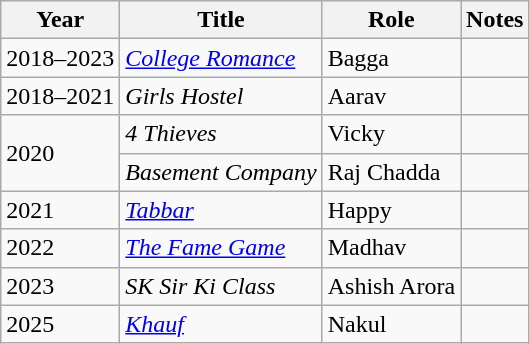<table class="wikitable plainrowheaders sortable">
<tr>
<th>Year</th>
<th>Title</th>
<th>Role</th>
<th>Notes</th>
</tr>
<tr>
<td>2018–2023</td>
<td scope="row"><em><a href='#'>College Romance</a></em></td>
<td>Bagga</td>
<td></td>
</tr>
<tr>
<td>2018–2021</td>
<td scope="row"><em>Girls Hostel</em></td>
<td>Aarav</td>
<td></td>
</tr>
<tr>
<td rowspan=2>2020</td>
<td scope="row"><em>4 Thieves</em></td>
<td>Vicky</td>
<td></td>
</tr>
<tr>
<td scope="row"><em>Basement Company</em></td>
<td>Raj Chadda</td>
<td></td>
</tr>
<tr>
<td>2021</td>
<td scope="row"><em><a href='#'>Tabbar</a></em></td>
<td>Happy</td>
<td></td>
</tr>
<tr>
<td>2022</td>
<td scope="row"><em><a href='#'>The Fame Game</a></em></td>
<td>Madhav</td>
<td></td>
</tr>
<tr>
<td>2023</td>
<td scope="row"><em>SK Sir Ki Class</em></td>
<td>Ashish Arora</td>
<td></td>
</tr>
<tr>
<td>2025</td>
<td><em><a href='#'>Khauf</a></em></td>
<td>Nakul</td>
<td></td>
</tr>
</table>
